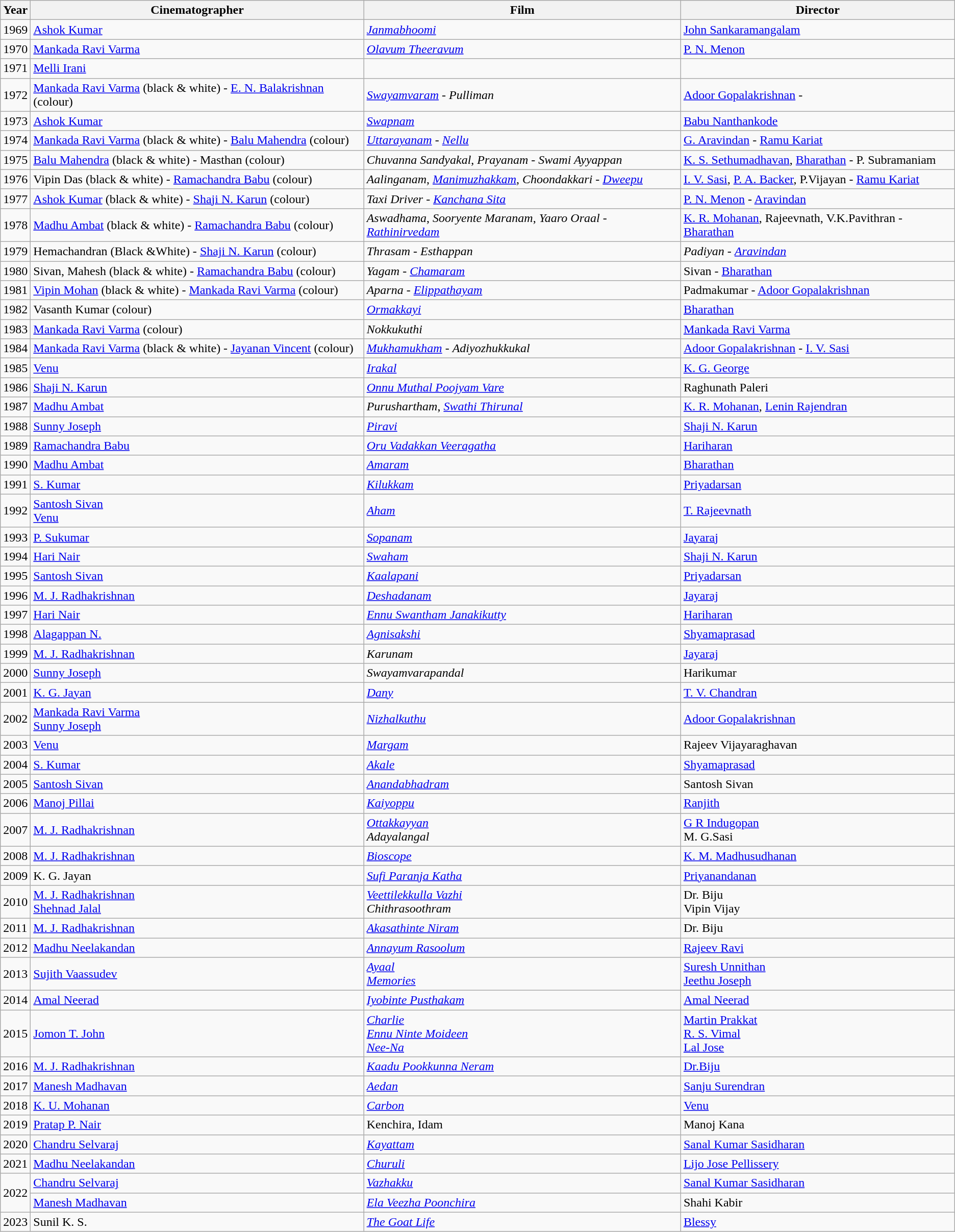<table class="wikitable sortable">
<tr>
<th>Year</th>
<th>Cinematographer</th>
<th>Film</th>
<th>Director</th>
</tr>
<tr>
<td>1969</td>
<td><a href='#'>Ashok Kumar</a></td>
<td><em><a href='#'>Janmabhoomi</a></em></td>
<td><a href='#'>John Sankaramangalam</a></td>
</tr>
<tr>
<td>1970</td>
<td><a href='#'>Mankada Ravi Varma</a></td>
<td><em><a href='#'>Olavum Theeravum</a></em></td>
<td><a href='#'>P. N. Menon</a></td>
</tr>
<tr>
<td>1971</td>
<td><a href='#'>Melli Irani</a></td>
<td></td>
<td></td>
</tr>
<tr>
<td>1972</td>
<td><a href='#'>Mankada Ravi Varma</a> (black & white) - <a href='#'>E. N. Balakrishnan</a> (colour)</td>
<td><em><a href='#'>Swayamvaram</a></em> - <em>Pulliman</em></td>
<td><a href='#'>Adoor Gopalakrishnan</a> -</td>
</tr>
<tr>
<td>1973</td>
<td><a href='#'>Ashok Kumar</a></td>
<td><em><a href='#'>Swapnam</a></em></td>
<td><a href='#'>Babu Nanthankode</a></td>
</tr>
<tr>
<td>1974</td>
<td><a href='#'>Mankada Ravi Varma</a> (black & white) - <a href='#'>Balu Mahendra</a> (colour)</td>
<td><em><a href='#'>Uttarayanam</a></em> - <em><a href='#'>Nellu</a></em></td>
<td><a href='#'>G. Aravindan</a> - <a href='#'>Ramu Kariat</a></td>
</tr>
<tr>
<td>1975</td>
<td><a href='#'>Balu Mahendra</a> (black & white) - Masthan (colour)</td>
<td><em>Chuvanna Sandyakal</em>, <em>Prayanam</em> - <em>Swami Ayyappan</em></td>
<td><a href='#'>K. S. Sethumadhavan</a>, <a href='#'>Bharathan</a> - P. Subramaniam</td>
</tr>
<tr>
<td>1976</td>
<td>Vipin Das (black & white) - <a href='#'>Ramachandra Babu</a> (colour)</td>
<td><em>Aalinganam</em>, <em><a href='#'>Manimuzhakkam</a></em>, <em>Choondakkari</em> - <em><a href='#'>Dweepu</a></em></td>
<td><a href='#'>I. V. Sasi</a>, <a href='#'>P. A. Backer</a>, P.Vijayan - <a href='#'>Ramu Kariat</a></td>
</tr>
<tr>
<td>1977</td>
<td><a href='#'>Ashok Kumar</a> (black & white) - <a href='#'>Shaji N. Karun</a> (colour)</td>
<td><em>Taxi Driver</em> - <em><a href='#'>Kanchana Sita</a></em></td>
<td><a href='#'>P. N. Menon</a> - <a href='#'>Aravindan</a></td>
</tr>
<tr>
<td>1978</td>
<td><a href='#'>Madhu Ambat</a> (black & white) - <a href='#'>Ramachandra Babu</a> (colour)</td>
<td><em>Aswadhama</em>, <em>Sooryente Maranam</em>, <em>Yaaro Oraal</em> - <em><a href='#'>Rathinirvedam</a></em></td>
<td><a href='#'>K. R. Mohanan</a>, Rajeevnath, V.K.Pavithran - <a href='#'>Bharathan</a></td>
</tr>
<tr>
<td>1979</td>
<td>Hemachandran (Black &White) - <a href='#'>Shaji N. Karun</a> (colour)</td>
<td><em>Thrasam</em> - <em>Esthappan</em></td>
<td><em>Padiyan</em> - <em><a href='#'>Aravindan</a></em></td>
</tr>
<tr>
<td>1980</td>
<td>Sivan, Mahesh (black & white) - <a href='#'>Ramachandra Babu</a> (colour)</td>
<td><em>Yagam</em> - <em><a href='#'>Chamaram</a></em></td>
<td>Sivan - <a href='#'>Bharathan</a></td>
</tr>
<tr>
<td>1981</td>
<td><a href='#'>Vipin Mohan</a> (black & white) - <a href='#'>Mankada Ravi Varma</a> (colour)</td>
<td><em>Aparna</em> - <em><a href='#'>Elippathayam</a></em></td>
<td>Padmakumar - <a href='#'>Adoor Gopalakrishnan</a></td>
</tr>
<tr>
<td>1982</td>
<td>Vasanth Kumar (colour)</td>
<td><em><a href='#'>Ormakkayi</a></em></td>
<td><a href='#'>Bharathan</a></td>
</tr>
<tr>
<td>1983</td>
<td><a href='#'>Mankada Ravi Varma</a> (colour)</td>
<td><em>Nokkukuthi</em></td>
<td><a href='#'>Mankada Ravi Varma</a></td>
</tr>
<tr>
<td>1984</td>
<td><a href='#'>Mankada Ravi Varma</a> (black & white) - <a href='#'>Jayanan Vincent</a> (colour)</td>
<td><em><a href='#'>Mukhamukham</a></em> - <em>Adiyozhukkukal</em></td>
<td><a href='#'>Adoor Gopalakrishnan</a> - <a href='#'>I. V. Sasi</a></td>
</tr>
<tr>
<td>1985</td>
<td><a href='#'>Venu</a></td>
<td><em><a href='#'>Irakal</a></em></td>
<td><a href='#'>K. G. George</a></td>
</tr>
<tr>
<td>1986</td>
<td><a href='#'>Shaji N. Karun</a></td>
<td><em><a href='#'>Onnu Muthal Poojyam Vare</a></em></td>
<td>Raghunath Paleri</td>
</tr>
<tr>
<td>1987</td>
<td><a href='#'>Madhu Ambat</a></td>
<td><em>Purushartham</em>, <em><a href='#'>Swathi Thirunal</a></em></td>
<td><a href='#'>K. R. Mohanan</a>, <a href='#'>Lenin Rajendran</a></td>
</tr>
<tr>
<td>1988</td>
<td><a href='#'>Sunny Joseph</a></td>
<td><em><a href='#'>Piravi</a></em></td>
<td><a href='#'>Shaji N. Karun</a></td>
</tr>
<tr>
<td>1989</td>
<td><a href='#'>Ramachandra Babu</a></td>
<td><em><a href='#'>Oru Vadakkan Veeragatha</a></em></td>
<td><a href='#'>Hariharan</a></td>
</tr>
<tr>
<td>1990</td>
<td><a href='#'>Madhu Ambat</a></td>
<td><em><a href='#'>Amaram</a></em></td>
<td><a href='#'>Bharathan</a></td>
</tr>
<tr>
<td>1991</td>
<td><a href='#'>S. Kumar</a></td>
<td><em><a href='#'>Kilukkam</a></em></td>
<td><a href='#'>Priyadarsan</a></td>
</tr>
<tr>
<td>1992</td>
<td><a href='#'>Santosh Sivan</a><br><a href='#'>Venu</a></td>
<td><em><a href='#'>Aham</a></em></td>
<td><a href='#'>T. Rajeevnath</a></td>
</tr>
<tr>
<td>1993</td>
<td><a href='#'>P. Sukumar</a></td>
<td><em><a href='#'>Sopanam</a></em></td>
<td><a href='#'>Jayaraj</a></td>
</tr>
<tr>
<td>1994</td>
<td><a href='#'>Hari Nair</a></td>
<td><em><a href='#'>Swaham</a></em></td>
<td><a href='#'>Shaji N. Karun</a></td>
</tr>
<tr>
<td>1995</td>
<td><a href='#'>Santosh Sivan</a></td>
<td><em><a href='#'>Kaalapani</a></em></td>
<td><a href='#'>Priyadarsan</a></td>
</tr>
<tr>
<td>1996</td>
<td><a href='#'>M. J. Radhakrishnan</a></td>
<td><em><a href='#'>Deshadanam</a></em></td>
<td><a href='#'>Jayaraj</a></td>
</tr>
<tr>
<td>1997</td>
<td><a href='#'>Hari Nair</a></td>
<td><em><a href='#'>Ennu Swantham Janakikutty</a></em></td>
<td><a href='#'>Hariharan</a></td>
</tr>
<tr>
<td>1998</td>
<td><a href='#'>Alagappan N.</a></td>
<td><em><a href='#'>Agnisakshi</a></em></td>
<td><a href='#'>Shyamaprasad</a></td>
</tr>
<tr>
<td>1999</td>
<td><a href='#'>M. J. Radhakrishnan</a></td>
<td><em>Karunam</em></td>
<td><a href='#'>Jayaraj</a></td>
</tr>
<tr>
<td>2000</td>
<td><a href='#'>Sunny Joseph</a></td>
<td><em>Swayamvarapandal</em></td>
<td>Harikumar</td>
</tr>
<tr>
<td>2001</td>
<td><a href='#'>K. G. Jayan</a></td>
<td><em><a href='#'>Dany</a></em></td>
<td><a href='#'>T. V. Chandran</a></td>
</tr>
<tr>
<td>2002</td>
<td><a href='#'>Mankada Ravi Varma</a><br><a href='#'>Sunny Joseph</a></td>
<td><em><a href='#'>Nizhalkuthu</a></em></td>
<td><a href='#'>Adoor Gopalakrishnan</a></td>
</tr>
<tr>
<td>2003</td>
<td><a href='#'>Venu</a></td>
<td><em><a href='#'>Margam</a></em></td>
<td>Rajeev Vijayaraghavan</td>
</tr>
<tr>
<td>2004</td>
<td><a href='#'>S. Kumar</a></td>
<td><em><a href='#'>Akale</a></em></td>
<td><a href='#'>Shyamaprasad</a></td>
</tr>
<tr>
<td>2005</td>
<td><a href='#'>Santosh Sivan</a></td>
<td><em><a href='#'>Anandabhadram</a></em></td>
<td>Santosh Sivan</td>
</tr>
<tr>
<td>2006</td>
<td><a href='#'>Manoj Pillai</a></td>
<td><em><a href='#'>Kaiyoppu</a></em></td>
<td><a href='#'>Ranjith</a></td>
</tr>
<tr>
<td>2007</td>
<td><a href='#'>M. J. Radhakrishnan</a></td>
<td><em><a href='#'>Ottakkayyan</a></em> <br> <em>Adayalangal</em></td>
<td><a href='#'>G R Indugopan</a> <br> M. G.Sasi</td>
</tr>
<tr>
<td>2008</td>
<td><a href='#'>M. J. Radhakrishnan</a></td>
<td><em><a href='#'>Bioscope</a></em></td>
<td><a href='#'>K. M. Madhusudhanan</a></td>
</tr>
<tr>
<td>2009</td>
<td>K. G. Jayan</td>
<td><em><a href='#'>Sufi Paranja Katha</a></em></td>
<td><a href='#'>Priyanandanan</a></td>
</tr>
<tr>
<td>2010</td>
<td><a href='#'>M. J. Radhakrishnan</a><br><a href='#'>Shehnad Jalal</a></td>
<td><em><a href='#'>Veettilekkulla Vazhi</a></em><br><em>Chithrasoothram</em></td>
<td>Dr. Biju<br>Vipin Vijay</td>
</tr>
<tr>
<td>2011</td>
<td><a href='#'>M. J. Radhakrishnan</a></td>
<td><em><a href='#'>Akasathinte Niram</a></em></td>
<td>Dr. Biju</td>
</tr>
<tr>
<td>2012</td>
<td><a href='#'>Madhu Neelakandan</a></td>
<td><em><a href='#'>Annayum Rasoolum</a></em></td>
<td><a href='#'>Rajeev Ravi</a></td>
</tr>
<tr>
<td>2013</td>
<td><a href='#'>Sujith Vaassudev</a></td>
<td><em><a href='#'>Ayaal</a></em><br><em><a href='#'>Memories</a></em></td>
<td><a href='#'>Suresh Unnithan</a><br><a href='#'>Jeethu Joseph</a></td>
</tr>
<tr>
<td>2014</td>
<td><a href='#'>Amal Neerad</a></td>
<td><em><a href='#'>Iyobinte Pusthakam</a></em></td>
<td><a href='#'>Amal Neerad</a></td>
</tr>
<tr>
<td>2015</td>
<td><a href='#'>Jomon T. John</a></td>
<td><em><a href='#'>Charlie</a></em><br><em><a href='#'>Ennu Ninte Moideen</a></em><br><em><a href='#'>Nee-Na</a></em></td>
<td><a href='#'>Martin Prakkat</a><br><a href='#'>R. S. Vimal</a><br><a href='#'>Lal Jose</a></td>
</tr>
<tr>
<td>2016</td>
<td><a href='#'>M. J. Radhakrishnan</a></td>
<td><em><a href='#'>Kaadu Pookkunna Neram</a></em></td>
<td><a href='#'>Dr.Biju</a></td>
</tr>
<tr>
<td>2017</td>
<td><a href='#'>Manesh Madhavan</a></td>
<td><em><a href='#'>Aedan</a></em></td>
<td><a href='#'>Sanju Surendran</a></td>
</tr>
<tr>
<td>2018</td>
<td><a href='#'>K. U. Mohanan</a></td>
<td><em><a href='#'>Carbon</a></em></td>
<td><a href='#'>Venu</a></td>
</tr>
<tr>
<td>2019</td>
<td><a href='#'>Pratap P. Nair</a></td>
<td>Kenchira, Idam</td>
<td>Manoj Kana</td>
</tr>
<tr>
<td>2020</td>
<td><a href='#'>Chandru Selvaraj</a></td>
<td><em><a href='#'>Kayattam</a></em></td>
<td><a href='#'>Sanal Kumar Sasidharan</a></td>
</tr>
<tr>
<td>2021</td>
<td><a href='#'>Madhu Neelakandan</a></td>
<td><em><a href='#'>Churuli</a></em></td>
<td><a href='#'>Lijo Jose Pellissery</a></td>
</tr>
<tr>
<td rowspan=2>2022</td>
<td><a href='#'>Chandru Selvaraj</a></td>
<td><em><a href='#'>Vazhakku</a></em></td>
<td><a href='#'>Sanal Kumar Sasidharan</a></td>
</tr>
<tr>
<td><a href='#'>Manesh Madhavan</a></td>
<td><em><a href='#'>Ela Veezha Poonchira</a></em></td>
<td>Shahi Kabir</td>
</tr>
<tr>
<td>2023</td>
<td>Sunil K. S.</td>
<td><em><a href='#'>The Goat Life</a></em></td>
<td><a href='#'>Blessy</a></td>
</tr>
</table>
